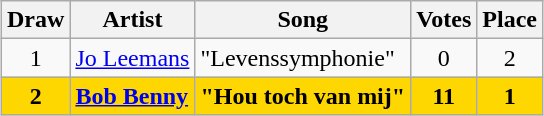<table class="wikitable sortable plainrowheaders" style="margin: 1em auto 1em auto; text-align:center">
<tr>
<th scope="col">Draw</th>
<th scope="col">Artist</th>
<th scope="col">Song</th>
<th scope="col">Votes</th>
<th scope="col">Place</th>
</tr>
<tr>
<td>1</td>
<td align="left"><a href='#'>Jo Leemans</a></td>
<td align="left">"Levenssymphonie"</td>
<td>0</td>
<td>2</td>
</tr>
<tr style="font-weight:bold; background:gold;">
<td>2</td>
<td align="left"><a href='#'>Bob Benny</a></td>
<td align="left">"Hou toch van mij"</td>
<td>11</td>
<td>1</td>
</tr>
</table>
